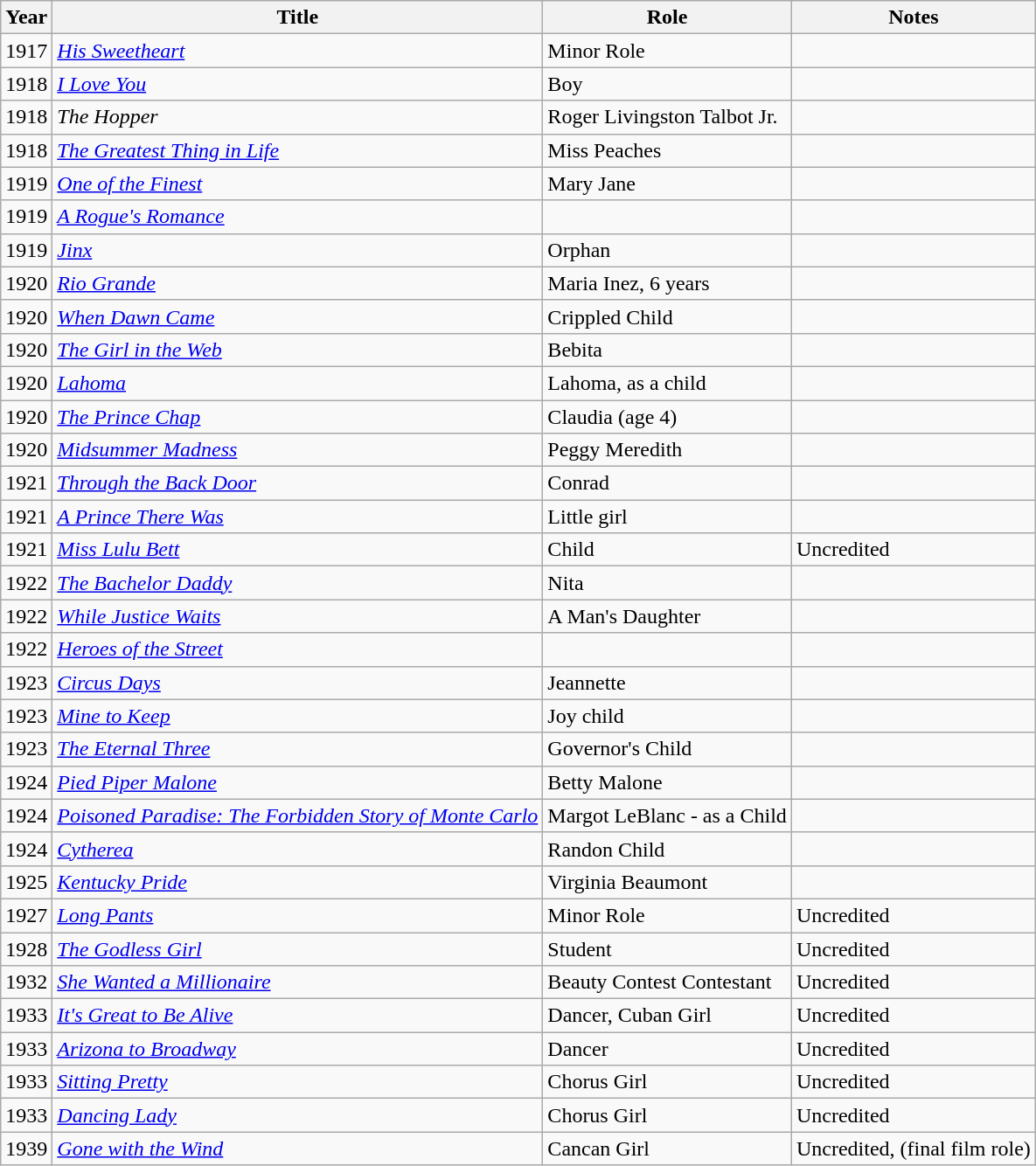<table class="wikitable">
<tr>
<th>Year</th>
<th>Title</th>
<th>Role</th>
<th>Notes</th>
</tr>
<tr>
<td>1917</td>
<td><em><a href='#'>His Sweetheart</a></em></td>
<td>Minor Role</td>
<td></td>
</tr>
<tr>
<td>1918</td>
<td><em><a href='#'>I Love You</a></em></td>
<td>Boy</td>
<td></td>
</tr>
<tr>
<td>1918</td>
<td><em>The Hopper</em></td>
<td>Roger Livingston Talbot Jr.</td>
<td></td>
</tr>
<tr>
<td>1918</td>
<td><em><a href='#'>The Greatest Thing in Life</a></em></td>
<td>Miss Peaches</td>
<td></td>
</tr>
<tr>
<td>1919</td>
<td><em><a href='#'>One of the Finest</a></em></td>
<td>Mary Jane</td>
<td></td>
</tr>
<tr>
<td>1919</td>
<td><em><a href='#'>A Rogue's Romance</a></em></td>
<td></td>
<td></td>
</tr>
<tr>
<td>1919</td>
<td><em><a href='#'>Jinx</a></em></td>
<td>Orphan</td>
<td></td>
</tr>
<tr>
<td>1920</td>
<td><em><a href='#'>Rio Grande</a></em></td>
<td>Maria Inez, 6 years</td>
<td></td>
</tr>
<tr>
<td>1920</td>
<td><em><a href='#'>When Dawn Came</a></em></td>
<td>Crippled Child</td>
<td></td>
</tr>
<tr>
<td>1920</td>
<td><em><a href='#'>The Girl in the Web</a></em></td>
<td>Bebita</td>
<td></td>
</tr>
<tr>
<td>1920</td>
<td><em><a href='#'>Lahoma</a></em></td>
<td>Lahoma, as a child</td>
<td></td>
</tr>
<tr>
<td>1920</td>
<td><em><a href='#'>The Prince Chap</a></em></td>
<td>Claudia (age 4)</td>
<td></td>
</tr>
<tr>
<td>1920</td>
<td><em><a href='#'>Midsummer Madness</a></em></td>
<td>Peggy Meredith</td>
<td></td>
</tr>
<tr>
<td>1921</td>
<td><em><a href='#'>Through the Back Door</a></em></td>
<td>Conrad</td>
<td></td>
</tr>
<tr>
<td>1921</td>
<td><em><a href='#'>A Prince There Was</a></em></td>
<td>Little girl</td>
<td></td>
</tr>
<tr>
<td>1921</td>
<td><em><a href='#'>Miss Lulu Bett</a></em></td>
<td>Child</td>
<td>Uncredited</td>
</tr>
<tr>
<td>1922</td>
<td><em><a href='#'>The Bachelor Daddy</a></em></td>
<td>Nita</td>
<td></td>
</tr>
<tr>
<td>1922</td>
<td><em><a href='#'>While Justice Waits</a></em></td>
<td>A Man's Daughter</td>
<td></td>
</tr>
<tr>
<td>1922</td>
<td><em><a href='#'>Heroes of the Street</a></em></td>
<td></td>
<td></td>
</tr>
<tr>
<td>1923</td>
<td><em><a href='#'>Circus Days</a></em></td>
<td>Jeannette</td>
<td></td>
</tr>
<tr>
<td>1923</td>
<td><em><a href='#'>Mine to Keep</a></em></td>
<td>Joy child</td>
<td></td>
</tr>
<tr>
<td>1923</td>
<td><em><a href='#'>The Eternal Three</a></em></td>
<td>Governor's Child</td>
<td></td>
</tr>
<tr>
<td>1924</td>
<td><em><a href='#'>Pied Piper Malone</a></em></td>
<td>Betty Malone</td>
<td></td>
</tr>
<tr>
<td>1924</td>
<td><em><a href='#'>Poisoned Paradise: The Forbidden Story of Monte Carlo</a></em></td>
<td>Margot LeBlanc - as a Child</td>
<td></td>
</tr>
<tr>
<td>1924</td>
<td><em><a href='#'>Cytherea</a></em></td>
<td>Randon Child</td>
<td></td>
</tr>
<tr>
<td>1925</td>
<td><em><a href='#'>Kentucky Pride</a></em></td>
<td>Virginia Beaumont</td>
<td></td>
</tr>
<tr>
<td>1927</td>
<td><em><a href='#'>Long Pants</a></em></td>
<td>Minor Role</td>
<td>Uncredited</td>
</tr>
<tr>
<td>1928</td>
<td><em><a href='#'>The Godless Girl</a></em></td>
<td>Student</td>
<td>Uncredited</td>
</tr>
<tr>
<td>1932</td>
<td><em><a href='#'>She Wanted a Millionaire</a></em></td>
<td>Beauty Contest Contestant</td>
<td>Uncredited</td>
</tr>
<tr>
<td>1933</td>
<td><em><a href='#'>It's Great to Be Alive</a></em></td>
<td>Dancer, Cuban Girl</td>
<td>Uncredited</td>
</tr>
<tr>
<td>1933</td>
<td><em><a href='#'>Arizona to Broadway</a></em></td>
<td>Dancer</td>
<td>Uncredited</td>
</tr>
<tr>
<td>1933</td>
<td><em><a href='#'>Sitting Pretty</a></em></td>
<td>Chorus Girl</td>
<td>Uncredited</td>
</tr>
<tr>
<td>1933</td>
<td><em><a href='#'>Dancing Lady</a></em></td>
<td>Chorus Girl</td>
<td>Uncredited</td>
</tr>
<tr>
<td>1939</td>
<td><em><a href='#'>Gone with the Wind</a></em></td>
<td>Cancan Girl</td>
<td>Uncredited, (final film role)</td>
</tr>
</table>
